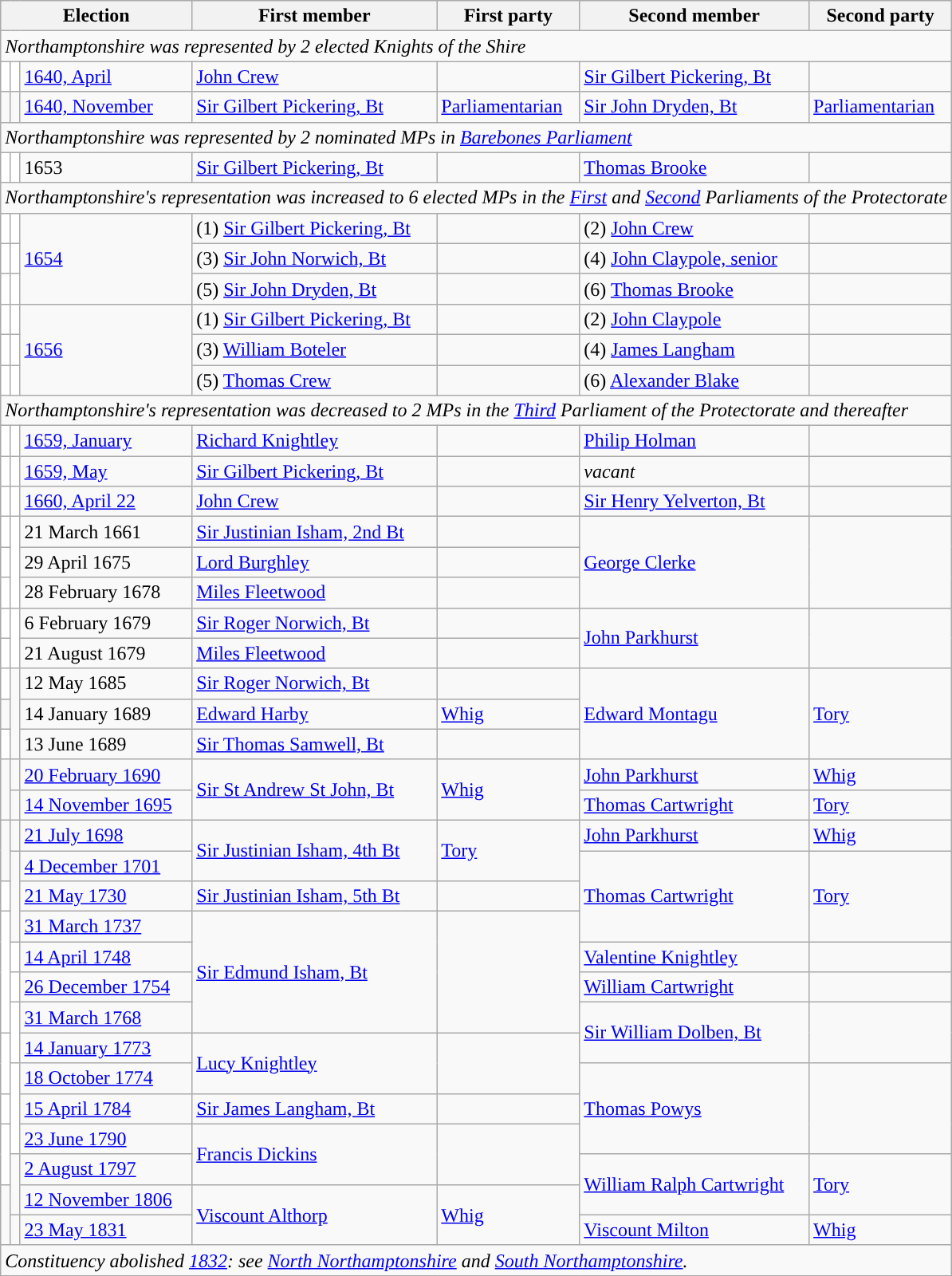<table class="wikitable">
<tr>
<th colspan="3">Election</th>
<th>First member</th>
<th>First party</th>
<th>Second member</th>
<th>Second party</th>
</tr>
<tr>
<td colspan="7"><em>Northamptonshire was represented by 2 elected Knights of the Shire</em></td>
</tr>
<tr>
<td style="color:inherit;background-color: white"></td>
<td style="color:inherit;background-color: white"></td>
<td><a href='#'>1640, April</a></td>
<td><a href='#'>John Crew</a></td>
<td></td>
<td><a href='#'>Sir Gilbert Pickering, Bt</a></td>
<td></td>
</tr>
<tr>
<td style="color:inherit;background-color: "></td>
<td style="color:inherit;background-color: "></td>
<td><a href='#'>1640, November</a></td>
<td><a href='#'>Sir Gilbert Pickering, Bt</a> </td>
<td><a href='#'>Parliamentarian</a></td>
<td><a href='#'>Sir John Dryden, Bt</a> </td>
<td><a href='#'>Parliamentarian</a></td>
</tr>
<tr>
<td colspan="7"><em>Northamptonshire was represented by 2 nominated MPs in <a href='#'>Barebones Parliament</a></em></td>
</tr>
<tr>
<td style="color:inherit;background-color: white"></td>
<td style="color:inherit;background-color: white"></td>
<td>1653 </td>
<td><a href='#'>Sir Gilbert Pickering, Bt</a> </td>
<td></td>
<td><a href='#'>Thomas Brooke</a></td>
<td></td>
</tr>
<tr>
<td colspan="7"><em>Northamptonshire's representation was increased to 6 elected MPs in the <a href='#'>First</a> and <a href='#'>Second</a> Parliaments of the Protectorate</em></td>
</tr>
<tr>
<td style="color:inherit;background-color: white"></td>
<td style="color:inherit;background-color: white"></td>
<td rowspan="3"><a href='#'>1654</a></td>
<td>(1) <a href='#'>Sir Gilbert Pickering, Bt</a> </td>
<td></td>
<td>(2) <a href='#'>John Crew</a></td>
<td></td>
</tr>
<tr>
<td style="color:inherit;background-color: white"></td>
<td style="color:inherit;background-color: white"></td>
<td>(3) <a href='#'>Sir John Norwich, Bt</a> </td>
<td></td>
<td>(4) <a href='#'>John Claypole, senior</a></td>
<td></td>
</tr>
<tr>
<td style="color:inherit;background-color: white"></td>
<td style="color:inherit;background-color: white"></td>
<td>(5) <a href='#'>Sir John Dryden, Bt</a> </td>
<td></td>
<td>(6) <a href='#'>Thomas Brooke</a></td>
<td></td>
</tr>
<tr>
<td style="color:inherit;background-color: white"></td>
<td style="color:inherit;background-color: white"></td>
<td rowspan="3"><a href='#'>1656</a></td>
<td>(1) <a href='#'>Sir Gilbert Pickering, Bt</a> </td>
<td></td>
<td>(2) <a href='#'>John Claypole</a></td>
<td></td>
</tr>
<tr>
<td style="color:inherit;background-color: white"></td>
<td style="color:inherit;background-color: white"></td>
<td>(3) <a href='#'>William Boteler</a></td>
<td></td>
<td>(4) <a href='#'>James Langham</a> </td>
<td></td>
</tr>
<tr>
<td style="color:inherit;background-color: white"></td>
<td style="color:inherit;background-color: white"></td>
<td>(5) <a href='#'>Thomas Crew</a></td>
<td></td>
<td>(6) <a href='#'>Alexander Blake</a></td>
<td></td>
</tr>
<tr>
<td colspan="7"><em>Northamptonshire's representation was decreased to 2 MPs in the <a href='#'>Third</a> Parliament of the Protectorate and thereafter</em></td>
</tr>
<tr>
<td style="color:inherit;background-color: white"></td>
<td style="color:inherit;background-color: white"></td>
<td><a href='#'>1659, January</a></td>
<td><a href='#'>Richard Knightley</a></td>
<td></td>
<td><a href='#'>Philip Holman</a></td>
<td></td>
</tr>
<tr>
<td style="color:inherit;background-color: white"></td>
<td style="color:inherit;background-color: white"></td>
<td><a href='#'>1659, May</a></td>
<td><a href='#'>Sir Gilbert Pickering, Bt</a> </td>
<td></td>
<td><em>vacant</em></td>
<td></td>
</tr>
<tr>
<td style="color:inherit;background-color: white"></td>
<td style="color:inherit;background-color: white"></td>
<td><a href='#'>1660, April 22</a></td>
<td><a href='#'>John Crew</a> </td>
<td></td>
<td><a href='#'>Sir Henry Yelverton, Bt</a> </td>
<td></td>
</tr>
<tr>
<td style="color:inherit;background-color: white"></td>
<td rowspan="3" style="color:inherit;background-color: white"></td>
<td>21 March 1661</td>
<td><a href='#'>Sir Justinian Isham, 2nd Bt</a> </td>
<td></td>
<td rowspan="3"><a href='#'>George Clerke</a> </td>
<td rowspan="3"></td>
</tr>
<tr>
<td style="color:inherit;background-color: white"></td>
<td>29 April 1675</td>
<td><a href='#'>Lord Burghley</a> </td>
<td></td>
</tr>
<tr>
<td style="color:inherit;background-color: white"></td>
<td>28 February 1678</td>
<td><a href='#'>Miles Fleetwood</a> </td>
<td></td>
</tr>
<tr>
<td style="color:inherit;background-color: white"></td>
<td rowspan="2" style="color:inherit;background-color: white"></td>
<td>6 February 1679</td>
<td><a href='#'>Sir Roger Norwich, Bt</a> </td>
<td></td>
<td rowspan="2"><a href='#'>John Parkhurst</a> </td>
<td rowspan="2"></td>
</tr>
<tr>
<td style="color:inherit;background-color: white"></td>
<td>21 August 1679</td>
<td><a href='#'>Miles Fleetwood</a> </td>
<td></td>
</tr>
<tr>
<td style="color:inherit;background-color: white"></td>
<td rowspan="3" style="color:inherit;background-color: "></td>
<td>12 May 1685</td>
<td><a href='#'>Sir Roger Norwich, Bt</a> </td>
<td></td>
<td rowspan="3"><a href='#'>Edward Montagu</a> </td>
<td rowspan="3"><a href='#'>Tory</a></td>
</tr>
<tr>
<td style="color:inherit;background-color: "></td>
<td>14 January 1689</td>
<td><a href='#'>Edward Harby</a> </td>
<td><a href='#'>Whig</a></td>
</tr>
<tr>
<td style="color:inherit;background-color: white"></td>
<td>13 June 1689</td>
<td><a href='#'>Sir Thomas Samwell, Bt</a> </td>
<td></td>
</tr>
<tr>
<td rowspan="2" style="color:inherit;background-color: "></td>
<td style="color:inherit;background-color: "></td>
<td><a href='#'>20 February 1690</a></td>
<td rowspan="2"><a href='#'>Sir St Andrew St John, Bt</a> </td>
<td rowspan="2"><a href='#'>Whig</a></td>
<td><a href='#'>John Parkhurst</a> </td>
<td><a href='#'>Whig</a></td>
</tr>
<tr>
<td style="color:inherit;background-color: "></td>
<td><a href='#'>14 November 1695</a></td>
<td><a href='#'>Thomas Cartwright</a> </td>
<td><a href='#'>Tory</a></td>
</tr>
<tr>
<td rowspan="2" style="color:inherit;background-color: "></td>
<td style="color:inherit;background-color: "></td>
<td><a href='#'>21 July 1698</a></td>
<td rowspan="2"><a href='#'>Sir Justinian Isham, 4th Bt</a> </td>
<td rowspan="2"><a href='#'>Tory</a></td>
<td><a href='#'>John Parkhurst</a> </td>
<td><a href='#'>Whig</a></td>
</tr>
<tr>
<td rowspan="3" style="color:inherit;background-color: "></td>
<td><a href='#'>4 December 1701</a></td>
<td rowspan="3"><a href='#'>Thomas Cartwright</a> </td>
<td rowspan="3"><a href='#'>Tory</a></td>
</tr>
<tr>
<td style="color:inherit;background-color: white"></td>
<td><a href='#'>21 May 1730</a></td>
<td><a href='#'>Sir Justinian Isham, 5th Bt</a> </td>
<td></td>
</tr>
<tr>
<td rowspan="4" style="color:inherit;background-color: white"></td>
<td><a href='#'>31 March 1737</a></td>
<td rowspan="4"><a href='#'>Sir Edmund Isham, Bt</a> </td>
<td rowspan="4"></td>
</tr>
<tr>
<td style="color:inherit;background-color: white"></td>
<td><a href='#'>14 April 1748</a></td>
<td><a href='#'>Valentine Knightley</a> </td>
<td></td>
</tr>
<tr>
<td style="color:inherit;background-color: white"></td>
<td><a href='#'>26 December 1754</a></td>
<td><a href='#'>William Cartwright</a> </td>
<td></td>
</tr>
<tr>
<td rowspan="2" style="color:inherit;background-color: white"></td>
<td><a href='#'>31 March 1768</a></td>
<td rowspan="2"><a href='#'>Sir William Dolben, Bt</a> </td>
<td rowspan="2"></td>
</tr>
<tr>
<td rowspan="2" style="color:inherit;background-color: white"></td>
<td><a href='#'>14 January 1773</a></td>
<td rowspan="2"><a href='#'>Lucy Knightley</a> </td>
<td rowspan="2"></td>
</tr>
<tr>
<td rowspan="3" style="color:inherit;background-color: white"></td>
<td><a href='#'>18 October 1774</a></td>
<td rowspan="3"><a href='#'>Thomas Powys</a> </td>
<td rowspan="3"></td>
</tr>
<tr>
<td style="color:inherit;background-color: white"></td>
<td><a href='#'>15 April 1784</a></td>
<td><a href='#'>Sir James Langham, Bt</a> </td>
<td></td>
</tr>
<tr>
<td rowspan="2" style="color:inherit;background-color: white"></td>
<td><a href='#'>23 June 1790</a></td>
<td rowspan="2"><a href='#'>Francis Dickins</a> </td>
<td rowspan="2"></td>
</tr>
<tr>
<td rowspan="2" style="color:inherit;background-color: "></td>
<td><a href='#'>2 August 1797</a></td>
<td rowspan="2"><a href='#'>William Ralph Cartwright</a> </td>
<td rowspan="2"><a href='#'>Tory</a></td>
</tr>
<tr>
<td rowspan="2" style="color:inherit;background-color: "></td>
<td><a href='#'>12 November 1806</a></td>
<td rowspan="2"><a href='#'>Viscount Althorp</a> </td>
<td rowspan="2"><a href='#'>Whig</a></td>
</tr>
<tr>
<td style="color:inherit;background-color: "></td>
<td><a href='#'>23 May 1831</a></td>
<td><a href='#'>Viscount Milton</a> </td>
<td><a href='#'>Whig</a></td>
</tr>
<tr>
<td colspan="7"><em>Constituency abolished <a href='#'>1832</a>: see <a href='#'>North Northamptonshire</a> and <a href='#'>South Northamptonshire</a>.</em></td>
</tr>
<tr>
</tr>
</table>
